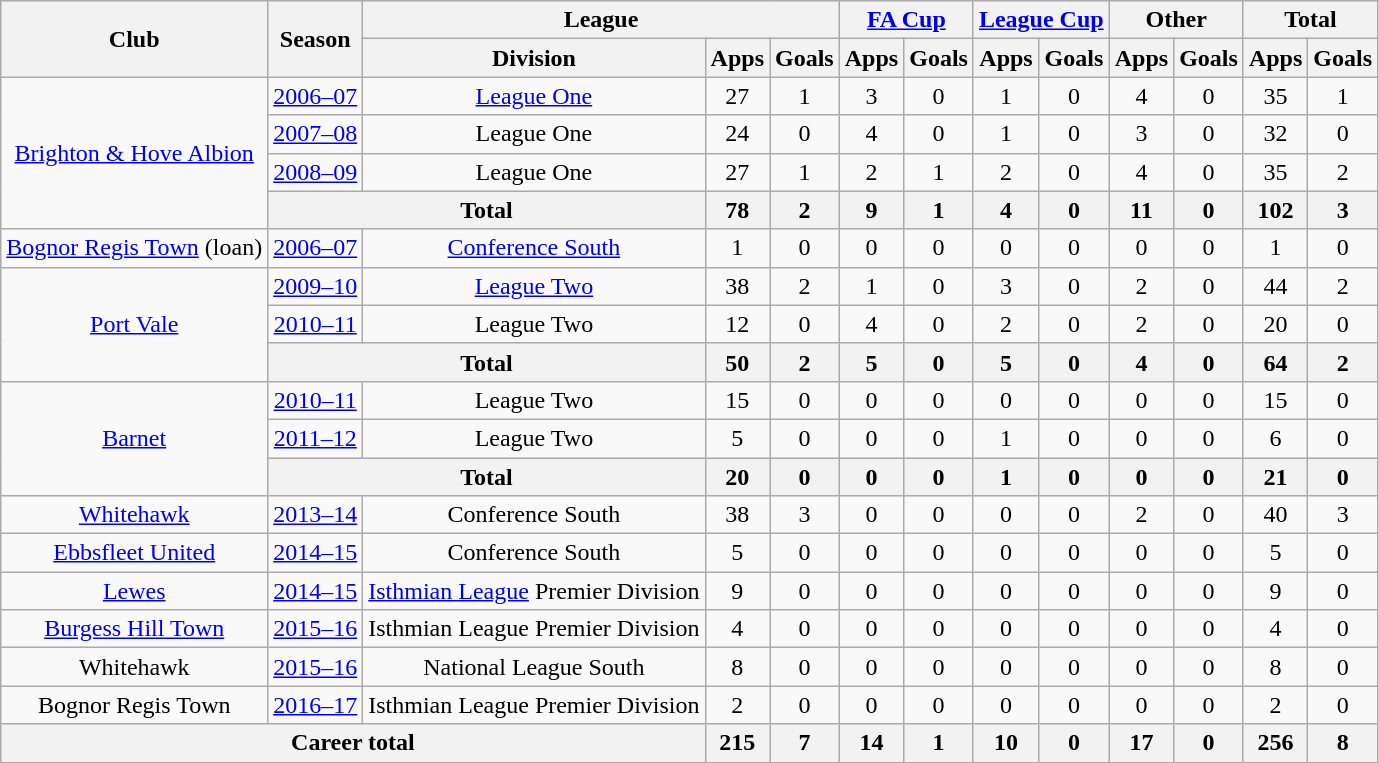<table class="wikitable" style="text-align:center">
<tr>
<th rowspan="2">Club</th>
<th rowspan="2">Season</th>
<th colspan="3">League</th>
<th colspan="2"><a href='#'>FA Cup</a></th>
<th colspan="2"><a href='#'>League Cup</a></th>
<th colspan="2">Other</th>
<th colspan="2">Total</th>
</tr>
<tr>
<th>Division</th>
<th>Apps</th>
<th>Goals</th>
<th>Apps</th>
<th>Goals</th>
<th>Apps</th>
<th>Goals</th>
<th>Apps</th>
<th>Goals</th>
<th>Apps</th>
<th>Goals</th>
</tr>
<tr>
<td rowspan="4"><a href='#'>Brighton & Hove Albion</a></td>
<td><a href='#'>2006–07</a></td>
<td><a href='#'>League One</a></td>
<td>27</td>
<td>1</td>
<td>3</td>
<td>0</td>
<td>1</td>
<td>0</td>
<td>4</td>
<td>0</td>
<td>35</td>
<td>1</td>
</tr>
<tr>
<td><a href='#'>2007–08</a></td>
<td>League One</td>
<td>24</td>
<td>0</td>
<td>4</td>
<td>0</td>
<td>1</td>
<td>0</td>
<td>3</td>
<td>0</td>
<td>32</td>
<td>0</td>
</tr>
<tr>
<td><a href='#'>2008–09</a></td>
<td>League One</td>
<td>27</td>
<td>1</td>
<td>2</td>
<td>1</td>
<td>2</td>
<td>0</td>
<td>4</td>
<td>0</td>
<td>35</td>
<td>2</td>
</tr>
<tr>
<th colspan="2">Total</th>
<th>78</th>
<th>2</th>
<th>9</th>
<th>1</th>
<th>4</th>
<th>0</th>
<th>11</th>
<th>0</th>
<th>102</th>
<th>3</th>
</tr>
<tr>
<td><a href='#'>Bognor Regis Town</a> (loan)</td>
<td><a href='#'>2006–07</a></td>
<td><a href='#'>Conference South</a></td>
<td>1</td>
<td>0</td>
<td>0</td>
<td>0</td>
<td>0</td>
<td>0</td>
<td>0</td>
<td>0</td>
<td>1</td>
<td>0</td>
</tr>
<tr>
<td rowspan="3"><a href='#'>Port Vale</a></td>
<td><a href='#'>2009–10</a></td>
<td><a href='#'>League Two</a></td>
<td>38</td>
<td>2</td>
<td>1</td>
<td>0</td>
<td>3</td>
<td>0</td>
<td>2</td>
<td>0</td>
<td>44</td>
<td>2</td>
</tr>
<tr>
<td><a href='#'>2010–11</a></td>
<td>League Two</td>
<td>12</td>
<td>0</td>
<td>4</td>
<td>0</td>
<td>2</td>
<td>0</td>
<td>2</td>
<td>0</td>
<td>20</td>
<td>0</td>
</tr>
<tr>
<th colspan="2">Total</th>
<th>50</th>
<th>2</th>
<th>5</th>
<th>0</th>
<th>5</th>
<th>0</th>
<th>4</th>
<th>0</th>
<th>64</th>
<th>2</th>
</tr>
<tr>
<td rowspan="3"><a href='#'>Barnet</a></td>
<td><a href='#'>2010–11</a></td>
<td>League Two</td>
<td>15</td>
<td>0</td>
<td>0</td>
<td>0</td>
<td>0</td>
<td>0</td>
<td>0</td>
<td>0</td>
<td>15</td>
<td>0</td>
</tr>
<tr>
<td><a href='#'>2011–12</a></td>
<td>League Two</td>
<td>5</td>
<td>0</td>
<td>0</td>
<td>0</td>
<td>1</td>
<td>0</td>
<td>0</td>
<td>0</td>
<td>6</td>
<td>0</td>
</tr>
<tr>
<th colspan="2">Total</th>
<th>20</th>
<th>0</th>
<th>0</th>
<th>0</th>
<th>1</th>
<th>0</th>
<th>0</th>
<th>0</th>
<th>21</th>
<th>0</th>
</tr>
<tr>
<td><a href='#'>Whitehawk</a></td>
<td><a href='#'>2013–14</a></td>
<td>Conference South</td>
<td>38</td>
<td>3</td>
<td>0</td>
<td>0</td>
<td>0</td>
<td>0</td>
<td>2</td>
<td>0</td>
<td>40</td>
<td>3</td>
</tr>
<tr>
<td><a href='#'>Ebbsfleet United</a></td>
<td><a href='#'>2014–15</a></td>
<td>Conference South</td>
<td>5</td>
<td>0</td>
<td>0</td>
<td>0</td>
<td>0</td>
<td>0</td>
<td>0</td>
<td>0</td>
<td>5</td>
<td>0</td>
</tr>
<tr>
<td><a href='#'>Lewes</a></td>
<td><a href='#'>2014–15</a></td>
<td><a href='#'>Isthmian League</a> Premier Division</td>
<td>9</td>
<td>0</td>
<td>0</td>
<td>0</td>
<td>0</td>
<td>0</td>
<td>0</td>
<td>0</td>
<td>9</td>
<td>0</td>
</tr>
<tr>
<td><a href='#'>Burgess Hill Town</a></td>
<td><a href='#'>2015–16</a></td>
<td>Isthmian League Premier Division</td>
<td>4</td>
<td>0</td>
<td>0</td>
<td>0</td>
<td>0</td>
<td>0</td>
<td>0</td>
<td>0</td>
<td>4</td>
<td>0</td>
</tr>
<tr>
<td>Whitehawk</td>
<td><a href='#'>2015–16</a></td>
<td>National League South</td>
<td>8</td>
<td>0</td>
<td>0</td>
<td>0</td>
<td>0</td>
<td>0</td>
<td>0</td>
<td>0</td>
<td>8</td>
<td>0</td>
</tr>
<tr>
<td>Bognor Regis Town</td>
<td><a href='#'>2016–17</a></td>
<td>Isthmian League Premier Division</td>
<td>2</td>
<td>0</td>
<td>0</td>
<td>0</td>
<td>0</td>
<td>0</td>
<td>0</td>
<td>0</td>
<td>2</td>
<td>0</td>
</tr>
<tr>
<th colspan="3">Career total</th>
<th>215</th>
<th>7</th>
<th>14</th>
<th>1</th>
<th>10</th>
<th>0</th>
<th>17</th>
<th>0</th>
<th>256</th>
<th>8</th>
</tr>
</table>
